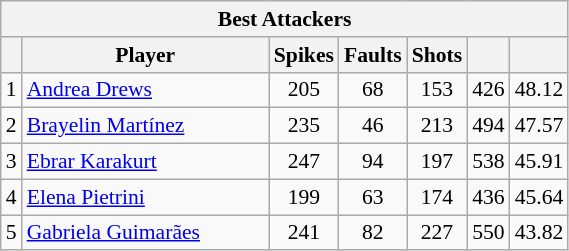<table class="wikitable sortable" style=font-size:90%>
<tr>
<th colspan=7>Best Attackers</th>
</tr>
<tr>
<th></th>
<th width=158>Player</th>
<th width=20>Spikes</th>
<th width=20>Faults</th>
<th width=20>Shots</th>
<th width=20></th>
<th width=20></th>
</tr>
<tr>
<td>1</td>
<td> <a href='#'>Andrea Drews</a></td>
<td align=center>205</td>
<td align=center>68</td>
<td align=center>153</td>
<td align=center>426</td>
<td align=center>48.12</td>
</tr>
<tr>
<td>2</td>
<td> <a href='#'>Brayelin Martínez</a></td>
<td align=center>235</td>
<td align=center>46</td>
<td align=center>213</td>
<td align=center>494</td>
<td align=center>47.57</td>
</tr>
<tr>
<td>3</td>
<td> <a href='#'>Ebrar Karakurt</a></td>
<td align=center>247</td>
<td align=center>94</td>
<td align=center>197</td>
<td align=center>538</td>
<td align=center>45.91</td>
</tr>
<tr>
<td>4</td>
<td> <a href='#'>Elena Pietrini</a></td>
<td align=center>199</td>
<td align=center>63</td>
<td align=center>174</td>
<td align=center>436</td>
<td align=center>45.64</td>
</tr>
<tr>
<td>5</td>
<td> <a href='#'>Gabriela Guimarães</a></td>
<td align=center>241</td>
<td align=center>82</td>
<td align=center>227</td>
<td align=center>550</td>
<td align=center>43.82</td>
</tr>
</table>
